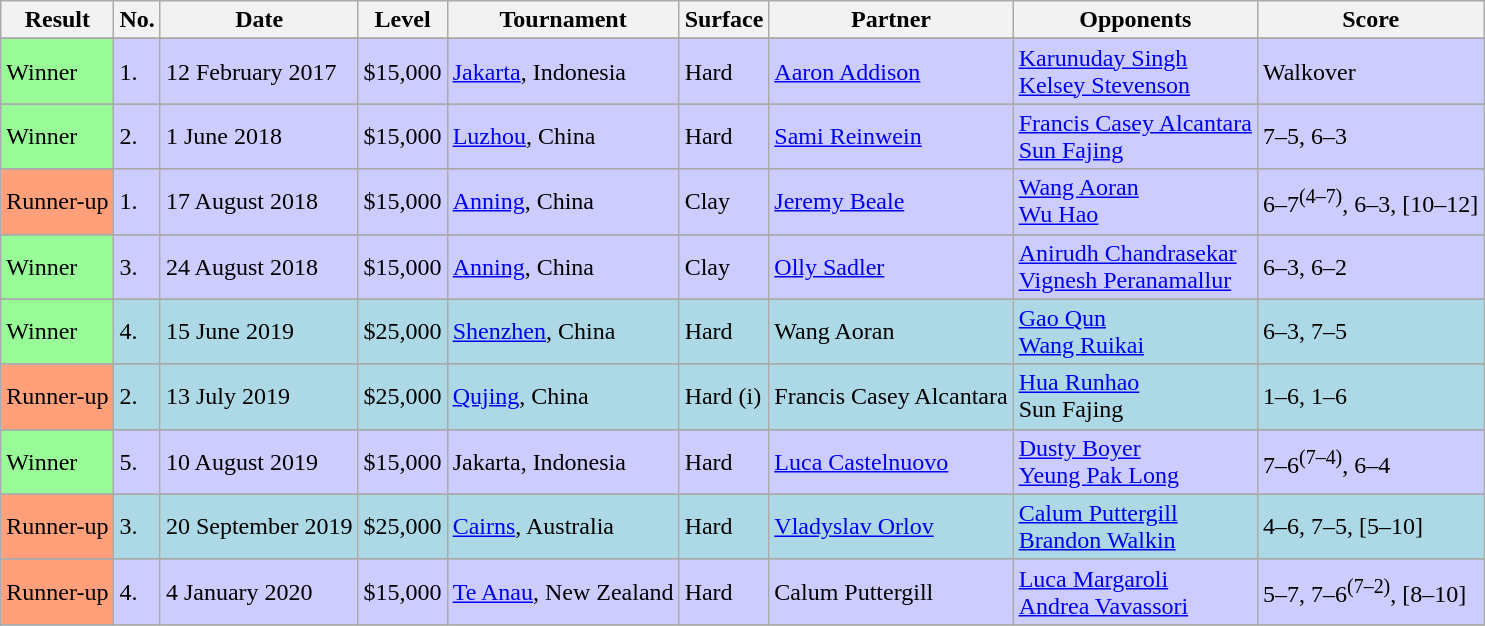<table class="sortable wikitable">
<tr>
<th>Result</th>
<th class="unsortable">No.</th>
<th>Date</th>
<th>Level</th>
<th>Tournament</th>
<th>Surface</th>
<th>Partner</th>
<th>Opponents</th>
<th class="unsortable">Score</th>
</tr>
<tr>
</tr>
<tr style="background:#ccccff;">
<td bgcolor=98FB98>Winner</td>
<td>1.</td>
<td>12 February 2017</td>
<td>$15,000</td>
<td><a href='#'>Jakarta</a>, Indonesia</td>
<td>Hard</td>
<td> <a href='#'>Aaron Addison</a></td>
<td> <a href='#'>Karunuday Singh</a> <br>  <a href='#'>Kelsey Stevenson</a></td>
<td>Walkover</td>
</tr>
<tr>
</tr>
<tr style="background:#ccccff;">
<td bgcolor=98FB98>Winner</td>
<td>2.</td>
<td>1 June 2018</td>
<td>$15,000</td>
<td><a href='#'>Luzhou</a>, China</td>
<td>Hard</td>
<td> <a href='#'>Sami Reinwein</a></td>
<td> <a href='#'>Francis Casey Alcantara</a> <br>  <a href='#'>Sun Fajing</a></td>
<td>7–5, 6–3</td>
</tr>
<tr>
</tr>
<tr style="background:#ccccff;">
<td style="background:#ffa07a;">Runner-up</td>
<td>1.</td>
<td>17 August 2018</td>
<td>$15,000</td>
<td><a href='#'>Anning</a>, China</td>
<td>Clay</td>
<td> <a href='#'>Jeremy Beale</a></td>
<td> <a href='#'>Wang Aoran</a> <br>  <a href='#'>Wu Hao</a></td>
<td>6–7<sup>(4–7)</sup>, 6–3, [10–12]</td>
</tr>
<tr>
</tr>
<tr style="background:#ccccff;">
<td bgcolor=98FB98>Winner</td>
<td>3.</td>
<td>24 August 2018</td>
<td>$15,000</td>
<td><a href='#'>Anning</a>, China</td>
<td>Clay</td>
<td> <a href='#'>Olly Sadler</a></td>
<td> <a href='#'>Anirudh Chandrasekar</a> <br>  <a href='#'>Vignesh Peranamallur</a></td>
<td>6–3, 6–2</td>
</tr>
<tr>
</tr>
<tr style="background:lightblue;">
<td bgcolor=98FB98>Winner</td>
<td>4.</td>
<td>15 June 2019</td>
<td>$25,000</td>
<td><a href='#'>Shenzhen</a>, China</td>
<td>Hard</td>
<td> Wang Aoran</td>
<td> <a href='#'>Gao Qun</a> <br>  <a href='#'>Wang Ruikai</a></td>
<td>6–3, 7–5</td>
</tr>
<tr>
</tr>
<tr style="background:lightblue;">
<td style="background:#ffa07a;">Runner-up</td>
<td>2.</td>
<td>13 July 2019</td>
<td>$25,000</td>
<td><a href='#'>Qujing</a>, China</td>
<td>Hard (i)</td>
<td> Francis Casey Alcantara</td>
<td> <a href='#'>Hua Runhao</a> <br>  Sun Fajing</td>
<td>1–6, 1–6</td>
</tr>
<tr>
</tr>
<tr style="background:#ccccff;">
<td bgcolor=98FB98>Winner</td>
<td>5.</td>
<td>10 August 2019</td>
<td>$15,000</td>
<td>Jakarta, Indonesia</td>
<td>Hard</td>
<td> <a href='#'>Luca Castelnuovo</a></td>
<td> <a href='#'>Dusty Boyer</a> <br>  <a href='#'>Yeung Pak Long</a></td>
<td>7–6<sup>(7–4)</sup>, 6–4</td>
</tr>
<tr>
</tr>
<tr style="background:lightblue;">
<td style="background:#ffa07a;">Runner-up</td>
<td>3.</td>
<td>20 September 2019</td>
<td>$25,000</td>
<td><a href='#'>Cairns</a>, Australia</td>
<td>Hard</td>
<td> <a href='#'>Vladyslav Orlov</a></td>
<td> <a href='#'>Calum Puttergill</a> <br>  <a href='#'>Brandon Walkin</a></td>
<td>4–6, 7–5, [5–10]</td>
</tr>
<tr>
</tr>
<tr style="background:#ccccff;">
<td style="background:#ffa07a;">Runner-up</td>
<td>4.</td>
<td>4 January 2020</td>
<td>$15,000</td>
<td><a href='#'>Te Anau</a>, New Zealand</td>
<td>Hard</td>
<td> Calum Puttergill</td>
<td> <a href='#'>Luca Margaroli</a> <br>  <a href='#'>Andrea Vavassori</a></td>
<td>5–7, 7–6<sup>(7–2)</sup>, [8–10]</td>
</tr>
<tr>
</tr>
</table>
